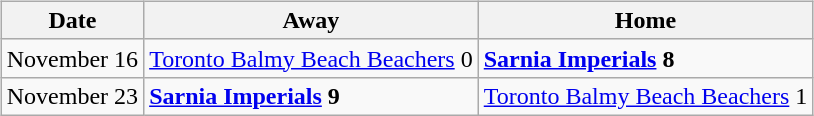<table cellspacing="10">
<tr>
<td valign="top"><br><table class="wikitable">
<tr>
<th>Date</th>
<th>Away</th>
<th>Home</th>
</tr>
<tr>
<td>November 16</td>
<td><a href='#'>Toronto Balmy Beach Beachers</a> 0</td>
<td><strong><a href='#'>Sarnia Imperials</a> 8</strong></td>
</tr>
<tr>
<td>November 23</td>
<td><strong><a href='#'>Sarnia Imperials</a> 9</strong></td>
<td><a href='#'>Toronto Balmy Beach Beachers</a> 1</td>
</tr>
</table>
</td>
</tr>
</table>
